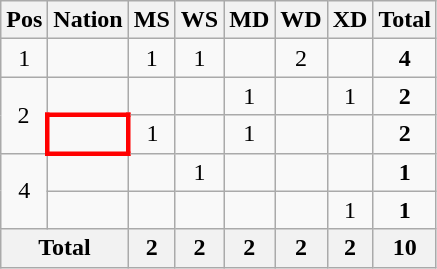<table class="wikitable" style="text-align:center">
<tr>
<th>Pos</th>
<th>Nation</th>
<th>MS</th>
<th>WS</th>
<th>MD</th>
<th>WD</th>
<th>XD</th>
<th>Total</th>
</tr>
<tr>
<td>1</td>
<td align="left"></td>
<td>1</td>
<td>1</td>
<td></td>
<td>2</td>
<td></td>
<td><strong>4</strong></td>
</tr>
<tr>
<td rowspan="2">2</td>
<td align="left"></td>
<td></td>
<td></td>
<td>1</td>
<td></td>
<td>1</td>
<td><strong>2</strong></td>
</tr>
<tr>
<td align="left" style="border: 3px solid red"><strong></strong></td>
<td>1</td>
<td></td>
<td>1</td>
<td></td>
<td></td>
<td><strong>2</strong></td>
</tr>
<tr>
<td rowspan="2">4</td>
<td align="left"></td>
<td></td>
<td>1</td>
<td></td>
<td></td>
<td></td>
<td><strong>1</strong></td>
</tr>
<tr>
<td align="left"></td>
<td></td>
<td></td>
<td></td>
<td></td>
<td>1</td>
<td><strong>1</strong></td>
</tr>
<tr>
<th colspan="2">Total</th>
<th>2</th>
<th>2</th>
<th>2</th>
<th>2</th>
<th>2</th>
<th>10</th>
</tr>
</table>
